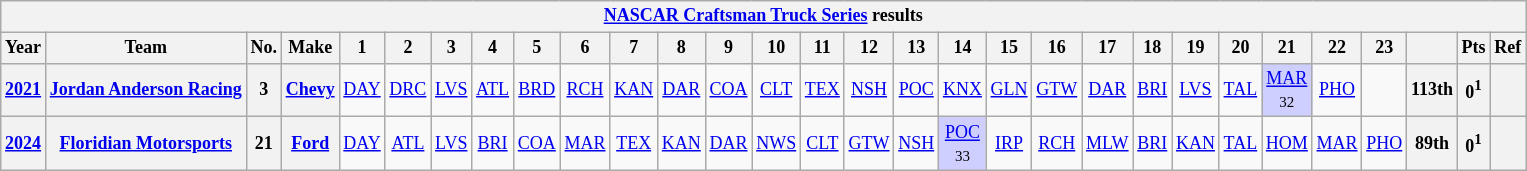<table class="wikitable" style="text-align:center; font-size:75%">
<tr>
<th colspan=30><a href='#'>NASCAR Craftsman Truck Series</a> results</th>
</tr>
<tr>
<th>Year</th>
<th>Team</th>
<th>No.</th>
<th>Make</th>
<th>1</th>
<th>2</th>
<th>3</th>
<th>4</th>
<th>5</th>
<th>6</th>
<th>7</th>
<th>8</th>
<th>9</th>
<th>10</th>
<th>11</th>
<th>12</th>
<th>13</th>
<th>14</th>
<th>15</th>
<th>16</th>
<th>17</th>
<th>18</th>
<th>19</th>
<th>20</th>
<th>21</th>
<th>22</th>
<th>23</th>
<th></th>
<th>Pts</th>
<th>Ref</th>
</tr>
<tr>
<th><a href='#'>2021</a></th>
<th><a href='#'>Jordan Anderson Racing</a></th>
<th>3</th>
<th><a href='#'>Chevy</a></th>
<td><a href='#'>DAY</a></td>
<td><a href='#'>DRC</a></td>
<td><a href='#'>LVS</a></td>
<td><a href='#'>ATL</a></td>
<td><a href='#'>BRD</a></td>
<td><a href='#'>RCH</a></td>
<td><a href='#'>KAN</a></td>
<td><a href='#'>DAR</a></td>
<td><a href='#'>COA</a></td>
<td><a href='#'>CLT</a></td>
<td><a href='#'>TEX</a></td>
<td><a href='#'>NSH</a></td>
<td><a href='#'>POC</a></td>
<td><a href='#'>KNX</a></td>
<td><a href='#'>GLN</a></td>
<td><a href='#'>GTW</a></td>
<td><a href='#'>DAR</a></td>
<td><a href='#'>BRI</a></td>
<td><a href='#'>LVS</a></td>
<td><a href='#'>TAL</a></td>
<td style="background:#CFCFFF;"><a href='#'>MAR</a><br><small>32</small></td>
<td><a href='#'>PHO</a></td>
<td></td>
<th>113th</th>
<th>0<sup>1</sup></th>
<th></th>
</tr>
<tr>
<th><a href='#'>2024</a></th>
<th><a href='#'>Floridian Motorsports</a></th>
<th>21</th>
<th><a href='#'>Ford</a></th>
<td><a href='#'>DAY</a></td>
<td><a href='#'>ATL</a></td>
<td><a href='#'>LVS</a></td>
<td><a href='#'>BRI</a></td>
<td><a href='#'>COA</a></td>
<td><a href='#'>MAR</a></td>
<td><a href='#'>TEX</a></td>
<td><a href='#'>KAN</a></td>
<td><a href='#'>DAR</a></td>
<td><a href='#'>NWS</a></td>
<td><a href='#'>CLT</a></td>
<td><a href='#'>GTW</a></td>
<td><a href='#'>NSH</a></td>
<td style="background:#CFCFFF;"><a href='#'>POC</a><br><small>33</small></td>
<td><a href='#'>IRP</a></td>
<td><a href='#'>RCH</a></td>
<td><a href='#'>MLW</a></td>
<td><a href='#'>BRI</a></td>
<td><a href='#'>KAN</a></td>
<td><a href='#'>TAL</a></td>
<td><a href='#'>HOM</a></td>
<td><a href='#'>MAR</a></td>
<td><a href='#'>PHO</a></td>
<th>89th</th>
<th>0<sup>1</sup></th>
<th></th>
</tr>
</table>
